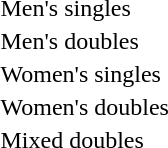<table>
<tr>
<td>Men's singles<br></td>
<td></td>
<td></td>
<td></td>
</tr>
<tr>
<td>Men's doubles<br></td>
<td></td>
<td></td>
<td></td>
</tr>
<tr>
<td>Women's singles<br></td>
<td></td>
<td></td>
<td></td>
</tr>
<tr>
<td>Women's doubles<br></td>
<td></td>
<td></td>
<td></td>
</tr>
<tr>
<td>Mixed doubles<br></td>
<td></td>
<td></td>
<td></td>
</tr>
</table>
